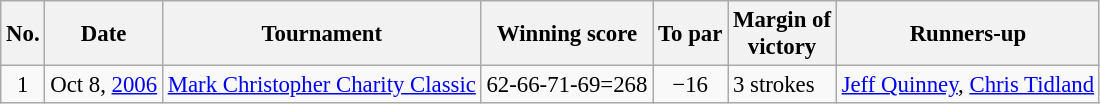<table class="wikitable" style="font-size:95%;">
<tr>
<th>No.</th>
<th>Date</th>
<th>Tournament</th>
<th>Winning score</th>
<th>To par</th>
<th>Margin of<br>victory</th>
<th>Runners-up</th>
</tr>
<tr>
<td align=center>1</td>
<td align=right>Oct 8, <a href='#'>2006</a></td>
<td><a href='#'>Mark Christopher Charity Classic</a></td>
<td align=right>62-66-71-69=268</td>
<td align=center>−16</td>
<td>3 strokes</td>
<td> <a href='#'>Jeff Quinney</a>,  <a href='#'>Chris Tidland</a></td>
</tr>
</table>
